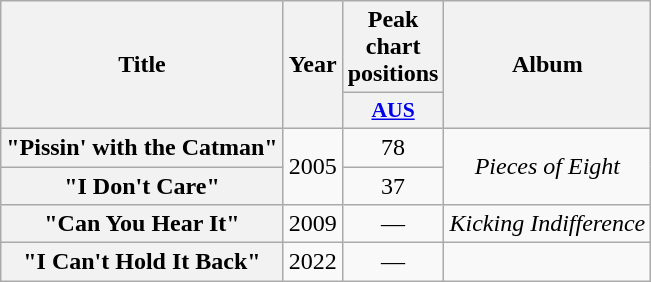<table class="wikitable plainrowheaders" style="text-align:center;">
<tr>
<th scope="col" rowspan="2">Title</th>
<th scope="col" rowspan="2">Year</th>
<th scope="col" colspan="1">Peak chart positions</th>
<th scope="col" rowspan="2">Album</th>
</tr>
<tr>
<th scope="col" style="width:3em;font-size:90%;"><a href='#'>AUS</a><br></th>
</tr>
<tr>
<th scope="row">"Pissin' with the Catman"</th>
<td rowspan="2">2005</td>
<td>78</td>
<td rowspan="2"><em>Pieces of Eight</em></td>
</tr>
<tr>
<th scope="row">"I Don't Care"</th>
<td>37</td>
</tr>
<tr>
<th scope="row">"Can You Hear It"</th>
<td>2009</td>
<td>—</td>
<td><em>Kicking Indifference</em></td>
</tr>
<tr>
<th scope="row">"I Can't Hold It Back"</th>
<td>2022</td>
<td>—</td>
<td></td>
</tr>
</table>
